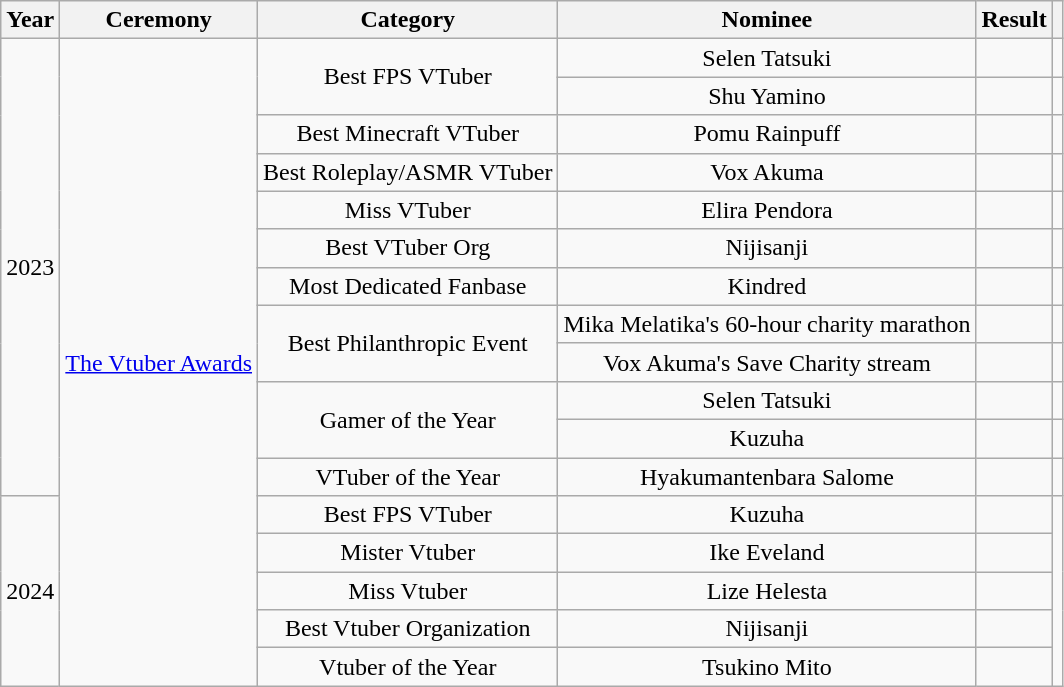<table class="wikitable" style="text-align:center;">
<tr>
<th>Year</th>
<th>Ceremony</th>
<th>Category</th>
<th>Nominee</th>
<th>Result</th>
<th></th>
</tr>
<tr>
<td rowspan="12">2023</td>
<td rowspan="17"><a href='#'>The Vtuber Awards</a></td>
<td rowspan="2">Best FPS VTuber</td>
<td>Selen Tatsuki</td>
<td></td>
<td></td>
</tr>
<tr>
<td>Shu Yamino</td>
<td></td>
<td></td>
</tr>
<tr>
<td>Best Minecraft VTuber</td>
<td>Pomu Rainpuff</td>
<td></td>
<td></td>
</tr>
<tr>
<td>Best Roleplay/ASMR VTuber</td>
<td>Vox Akuma</td>
<td></td>
<td></td>
</tr>
<tr>
<td>Miss VTuber</td>
<td>Elira Pendora</td>
<td></td>
<td></td>
</tr>
<tr>
<td>Best VTuber Org</td>
<td>Nijisanji</td>
<td></td>
<td></td>
</tr>
<tr>
<td>Most Dedicated Fanbase</td>
<td>Kindred</td>
<td></td>
<td></td>
</tr>
<tr>
<td rowspan="2">Best Philanthropic Event</td>
<td>Mika Melatika's 60-hour charity marathon</td>
<td></td>
<td></td>
</tr>
<tr>
<td>Vox Akuma's Save Charity stream</td>
<td></td>
<td></td>
</tr>
<tr>
<td rowspan="2">Gamer of the Year</td>
<td>Selen Tatsuki</td>
<td></td>
<td></td>
</tr>
<tr>
<td>Kuzuha</td>
<td></td>
<td></td>
</tr>
<tr>
<td>VTuber of the Year</td>
<td>Hyakumantenbara Salome</td>
<td></td>
<td></td>
</tr>
<tr>
<td rowspan="5">2024</td>
<td>Best FPS VTuber</td>
<td>Kuzuha</td>
<td></td>
</tr>
<tr>
<td>Mister Vtuber</td>
<td>Ike Eveland</td>
<td></td>
</tr>
<tr>
<td>Miss Vtuber</td>
<td>Lize Helesta</td>
<td></td>
</tr>
<tr>
<td>Best Vtuber Organization</td>
<td>Nijisanji</td>
<td></td>
</tr>
<tr>
<td>Vtuber of the Year</td>
<td>Tsukino Mito</td>
<td></td>
</tr>
</table>
